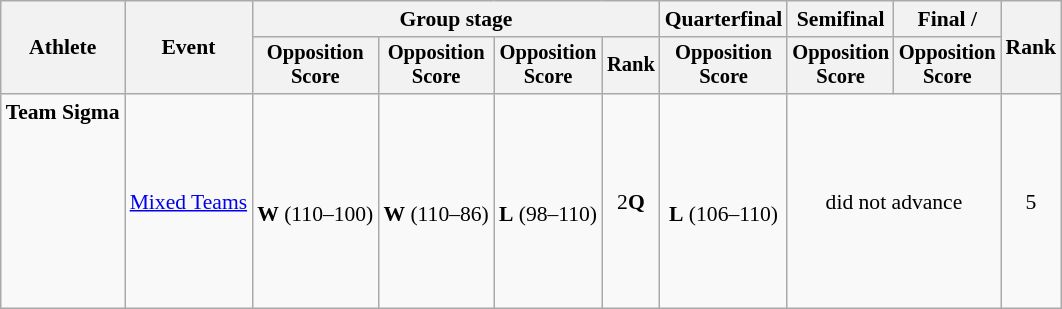<table class="wikitable" style="font-size:90%">
<tr>
<th rowspan=2>Athlete</th>
<th rowspan=2>Event</th>
<th colspan=4>Group stage</th>
<th>Quarterfinal</th>
<th>Semifinal</th>
<th>Final / </th>
<th rowspan=2>Rank</th>
</tr>
<tr style="font-size:95%">
<th>Opposition<br>Score</th>
<th>Opposition<br>Score</th>
<th>Opposition<br>Score</th>
<th>Rank</th>
<th>Opposition<br>Score</th>
<th>Opposition<br>Score</th>
<th>Opposition<br>Score</th>
</tr>
<tr align=center>
<td align=left><strong>Team Sigma</strong> <br><br><br><br><br><br><br><br></td>
<td align=left><a href='#'>Mixed Teams</a></td>
<td><br><strong>W</strong> (110–100)</td>
<td><br><strong>W</strong> (110–86)</td>
<td><br><strong>L</strong> (98–110)</td>
<td>2<strong>Q</strong></td>
<td><br><strong>L</strong> (106–110)</td>
<td colspan=2>did not advance</td>
<td>5</td>
</tr>
</table>
